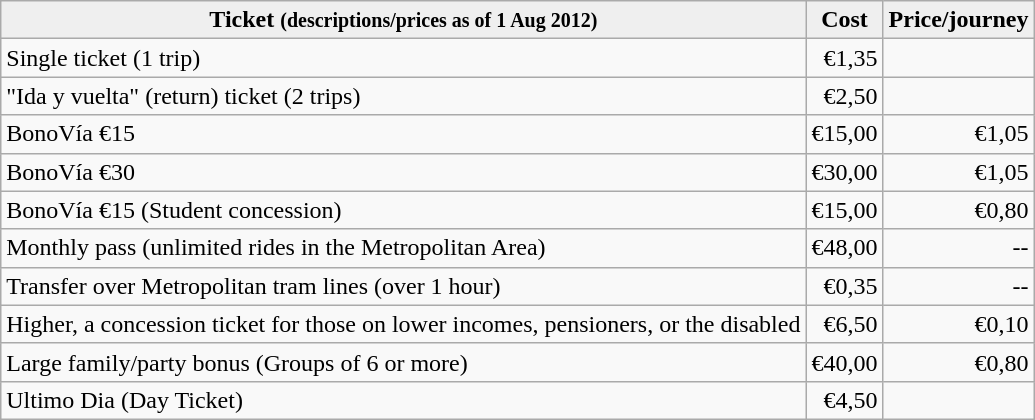<table class="wikitable">
<tr>
<th style="background:#efefef;">Ticket  <small>(descriptions/prices as of 1 Aug 2012)</small></th>
<th style="background:#efefef;">Cost</th>
<th style="background:#efefef;">Price/journey</th>
</tr>
<tr>
<td align="left">Single ticket (1 trip)</td>
<td align="right">€1,35</td>
<td align="right"></td>
</tr>
<tr>
<td align="left">"Ida y vuelta" (return) ticket (2 trips)</td>
<td align="right">€2,50</td>
<td align="right"></td>
</tr>
<tr>
<td align="left">BonoVía €15</td>
<td align="right">€15,00</td>
<td align="right">€1,05</td>
</tr>
<tr>
<td align="left">BonoVía €30</td>
<td align="right">€30,00</td>
<td align="right">€1,05</td>
</tr>
<tr>
<td align="left">BonoVía €15 (Student concession)</td>
<td align="right">€15,00</td>
<td align="right">€0,80</td>
</tr>
<tr>
<td align="left">Monthly pass (unlimited rides in the Metropolitan Area)</td>
<td align="right">€48,00</td>
<td align="right">--</td>
</tr>
<tr>
<td align="left">Transfer over Metropolitan tram lines (over 1 hour)</td>
<td align="right">€0,35</td>
<td align="right">--</td>
</tr>
<tr>
<td align="left">Higher, a concession ticket for those on lower incomes, pensioners, or the disabled</td>
<td align="right">€6,50</td>
<td align="right">€0,10</td>
</tr>
<tr>
<td align="left">Large family/party bonus (Groups of 6 or more)</td>
<td align="right">€40,00</td>
<td align="right">€0,80</td>
</tr>
<tr>
<td align="left">Ultimo Dia (Day Ticket)</td>
<td align="right">€4,50</td>
<td align="right"></td>
</tr>
</table>
